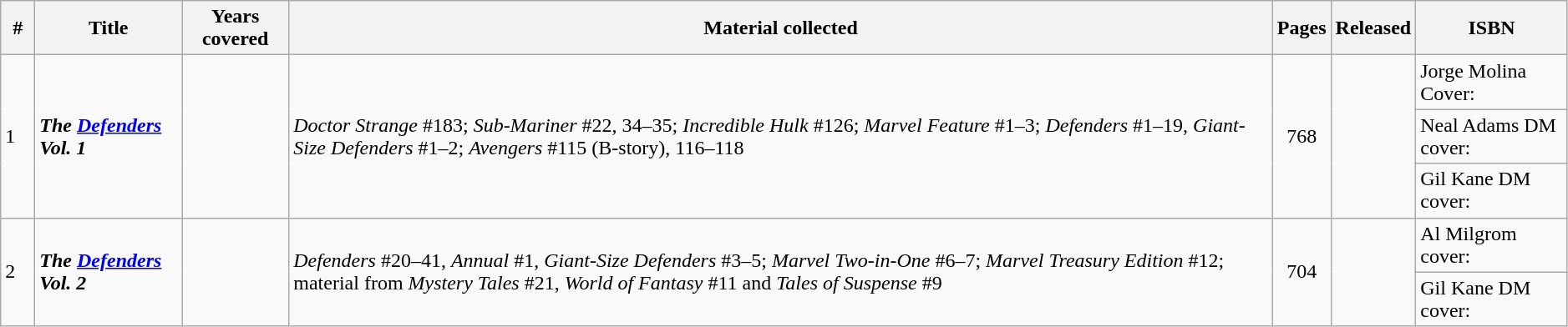<table class="wikitable sortable" width="99%">
<tr>
<th class="unsortable" width="20px">#</th>
<th>Title</th>
<th>Years covered</th>
<th class="unsortable">Material collected</th>
<th>Pages</th>
<th>Released</th>
<th class="unsortable">ISBN</th>
</tr>
<tr>
<td rowspan="3">1</td>
<td rowspan="3"><strong><em>The <a href='#'>Defenders</a> Vol. 1</em></strong></td>
<td rowspan="3"></td>
<td rowspan="3"><em>Doctor Strange</em> #183; <em>Sub-Mariner</em> #22, 34–35; <em>Incredible Hulk</em> #126; <em>Marvel Feature</em> #1–3; <em>Defenders</em> #1–19, <em>Giant-Size Defenders</em> #1–2; <em>Avengers</em> #115 (B-story), 116–118</td>
<td rowspan="3" style="text-align: center;">768</td>
<td rowspan="3"></td>
<td>Jorge Molina Cover: </td>
</tr>
<tr>
<td>Neal Adams DM cover: </td>
</tr>
<tr>
<td>Gil Kane DM cover: </td>
</tr>
<tr>
<td rowspan="2">2</td>
<td rowspan="2"><strong><em>The <a href='#'>Defenders</a> Vol. 2</em></strong></td>
<td rowspan="2"></td>
<td rowspan="2"><em>Defenders</em> #20–41, <em>Annual</em> #1, <em>Giant-Size Defenders</em> #3–5; <em>Marvel Two-in-One</em> #6–7; <em>Marvel Treasury Edition</em> #12; material from <em>Mystery Tales</em> #21, <em>World of Fantasy</em> #11 and <em>Tales of Suspense</em> #9</td>
<td rowspan="2" style="text-align: center;">704</td>
<td rowspan="2"></td>
<td>Al Milgrom cover: </td>
</tr>
<tr>
<td>Gil Kane DM cover: </td>
</tr>
</table>
